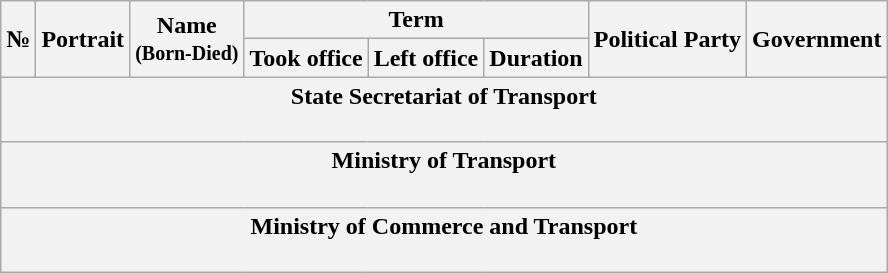<table class="wikitable" style="text-align:center;">
<tr>
<th rowspan=2>№</th>
<th rowspan=2>Portrait</th>
<th rowspan=2>Name<br><small>(Born-Died)</small></th>
<th colspan=3>Term</th>
<th rowspan=2>Political Party</th>
<th rowspan=2>Government</th>
</tr>
<tr>
<th>Took office</th>
<th>Left office</th>
<th>Duration</th>
</tr>
<tr style="text-align:center;">
<th colspan=8>State Secretariat of Transport<br><br>


</th>
</tr>
<tr style="text-align:center;">
<th colspan=8>Ministry of Transport<br><br>

</th>
</tr>
<tr style="text-align:center;">
<th colspan=8>Ministry of Commerce and Transport<br><br>








</th>
</tr>
</table>
